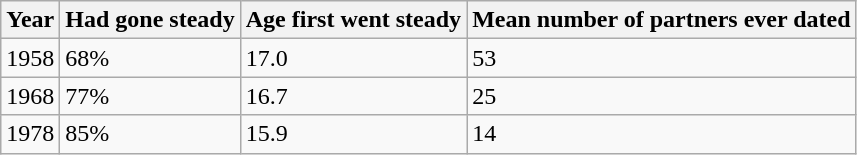<table class="wikitable">
<tr>
<th>Year</th>
<th>Had gone steady</th>
<th>Age first went steady</th>
<th>Mean number of partners ever dated</th>
</tr>
<tr>
<td>1958</td>
<td>68%</td>
<td>17.0</td>
<td>53</td>
</tr>
<tr>
<td>1968</td>
<td>77%</td>
<td>16.7</td>
<td>25</td>
</tr>
<tr>
<td>1978</td>
<td>85%</td>
<td>15.9</td>
<td>14</td>
</tr>
</table>
